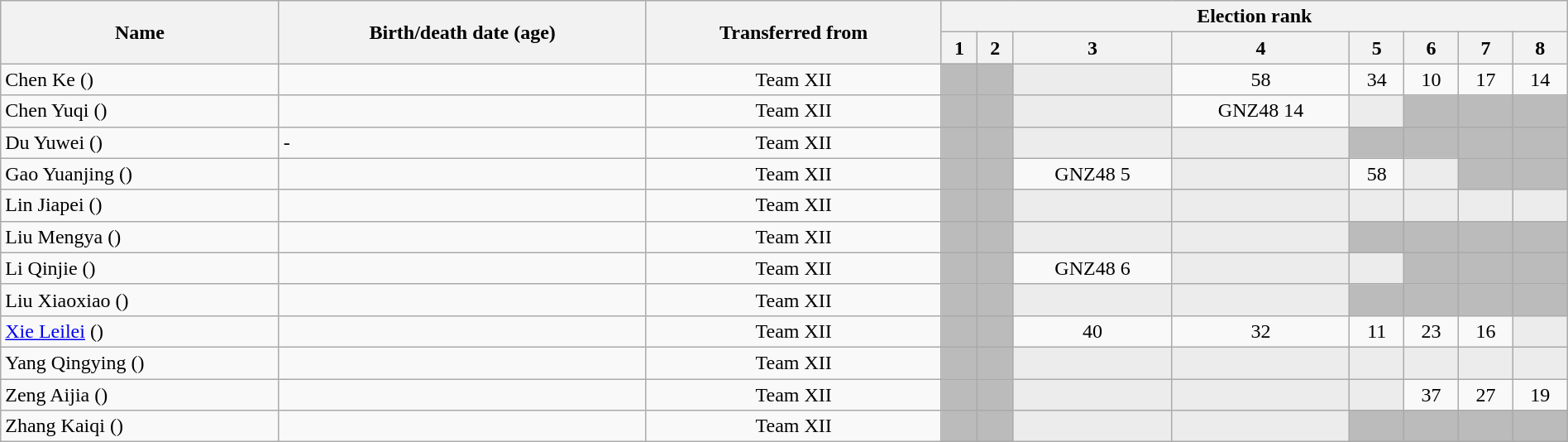<table class="wikitable sortable"  style="text-align:center; width:100%;">
<tr>
<th rowspan="2">Name</th>
<th rowspan="2">Birth/death date (age)</th>
<th rowspan="2">Transferred from</th>
<th colspan="8" class="unsortable">Election rank</th>
</tr>
<tr>
<th data-sort-type="number">1</th>
<th data-sort-type="number">2</th>
<th data-sort-type="number">3</th>
<th data-sort-type="number">4</th>
<th data-sort-type="number">5</th>
<th data-sort-type="number">6</th>
<th data-sort-type="number">7</th>
<th data-sort-type="number">8</th>
</tr>
<tr>
<td style="text-align:left;" data-sort-value="Chen, Ke">Chen Ke ()</td>
<td style="text-align:left;"></td>
<td>Team XII</td>
<td style="background:#bbb;"> </td>
<td style="background:#bbb;"> </td>
<td style="background:#ececec; color:gray;"></td>
<td>58</td>
<td>34</td>
<td>10</td>
<td>17</td>
<td>14</td>
</tr>
<tr>
<td style="text-align:left;" data-sort-value="Chen, Yuqi">Chen Yuqi ()</td>
<td style="text-align:left;"></td>
<td>Team XII</td>
<td style="background:#bbb;"> </td>
<td style="background:#bbb;"> </td>
<td style="background:#ececec; color:gray;"></td>
<td>GNZ48 14</td>
<td style="background:#ececec; color:gray;"></td>
<td style="background:#bbb;"> </td>
<td style="background:#bbb;"> </td>
<td style="background:#bbb;"> </td>
</tr>
<tr>
<td style="text-align:left;" data-sort-value="Du, Yuwei">Du Yuwei ()</td>
<td style="text-align:left;"> - </td>
<td>Team XII</td>
<td style="background:#bbb;"> </td>
<td style="background:#bbb;"> </td>
<td style="background:#ececec; color:gray;"></td>
<td style="background:#ececec; color:gray;"></td>
<td style="background:#bbb;"> </td>
<td style="background:#bbb;"> </td>
<td style="background:#bbb;"> </td>
<td style="background:#bbb;"> </td>
</tr>
<tr>
<td style="text-align:left;" data-sort-value="Gao, Yuanjing">Gao Yuanjing ()</td>
<td style="text-align:left;"></td>
<td>Team XII</td>
<td style="background:#bbb;"> </td>
<td style="background:#bbb;"> </td>
<td>GNZ48 5</td>
<td style="background:#ececec; color:gray;"></td>
<td>58</td>
<td style="background:#ececec; color:gray;"></td>
<td style="background:#bbb;"> </td>
<td style="background:#bbb;"> </td>
</tr>
<tr>
<td style="text-align:left;" data-sort-value="Lin, Jiapei">Lin Jiapei ()</td>
<td style="text-align:left;"></td>
<td>Team XII</td>
<td style="background:#bbb;"> </td>
<td style="background:#bbb;"> </td>
<td style="background:#ececec; color:gray;"></td>
<td style="background:#ececec; color:gray;"></td>
<td style="background:#ececec; color:gray;"></td>
<td style="background:#ececec; color:gray;"></td>
<td style="background:#ececec; color:gray;"></td>
<td style="background:#ececec; color:gray;"></td>
</tr>
<tr>
<td style="text-align:left;" data-sort-value="Liu, Mengya">Liu Mengya ()</td>
<td style="text-align:left;"></td>
<td>Team XII</td>
<td style="background:#bbb;"> </td>
<td style="background:#bbb;"> </td>
<td style="background:#ececec; color:gray;"></td>
<td style="background:#ececec; color:gray;"></td>
<td style="background:#bbb;"> </td>
<td style="background:#bbb;"> </td>
<td style="background:#bbb;"> </td>
<td style="background:#bbb;"> </td>
</tr>
<tr>
<td style="text-align:left;" data-sort-value="Li, Qinjie">Li Qinjie ()</td>
<td style="text-align:left;"></td>
<td>Team XII</td>
<td style="background:#bbb;"> </td>
<td style="background:#bbb;"> </td>
<td>GNZ48 6</td>
<td style="background:#ececec; color:gray;"></td>
<td style="background:#ececec; color:gray;"></td>
<td style="background:#bbb;"> </td>
<td style="background:#bbb;"> </td>
<td style="background:#bbb;"> </td>
</tr>
<tr>
<td style="text-align:left;" data-sort-value="Liu, Xiaoxiao">Liu Xiaoxiao ()</td>
<td style="text-align:left;"></td>
<td>Team XII</td>
<td style="background:#bbb;"> </td>
<td style="background:#bbb;"> </td>
<td style="background:#ececec; color:gray;"></td>
<td style="background:#ececec; color:gray;"></td>
<td style="background:#bbb;"> </td>
<td style="background:#bbb;"> </td>
<td style="background:#bbb;"> </td>
<td style="background:#bbb;"> </td>
</tr>
<tr>
<td style="text-align:left;" data-sort-value="Xie, Leilei"><a href='#'>Xie Leilei</a> ()</td>
<td style="text-align:left;"></td>
<td>Team XII</td>
<td style="background:#bbb;"> </td>
<td style="background:#bbb;"> </td>
<td>40</td>
<td>32</td>
<td>11</td>
<td>23</td>
<td>16</td>
<td style="background:#ececec; color:gray;"></td>
</tr>
<tr>
<td style="text-align:left;" data-sort-value="Yang, Qingying">Yang Qingying ()</td>
<td style="text-align:left;"></td>
<td>Team XII</td>
<td style="background:#bbb;"> </td>
<td style="background:#bbb;"> </td>
<td style="background:#ececec; color:gray;"></td>
<td style="background:#ececec; color:gray;"></td>
<td style="background:#ececec; color:gray;"></td>
<td style="background:#ececec; color:gray;"></td>
<td style="background:#ececec; color:gray;"></td>
<td style="background:#ececec; color:gray;"></td>
</tr>
<tr>
<td style="text-align:left;" data-sort-value="Zeng, Aijia">Zeng Aijia ()</td>
<td style="text-align:left;"></td>
<td>Team XII</td>
<td style="background:#bbb;"> </td>
<td style="background:#bbb;"> </td>
<td style="background:#ececec; color:gray;"></td>
<td style="background:#ececec; color:gray;"></td>
<td style="background:#ececec; color:gray;"></td>
<td>37</td>
<td>27</td>
<td>19</td>
</tr>
<tr>
<td style="text-align:left;" data-sort-value="Zhang, Kaiqi">Zhang Kaiqi ()</td>
<td style="text-align:left;"></td>
<td>Team XII</td>
<td style="background:#bbb;"> </td>
<td style="background:#bbb;"> </td>
<td style="background:#ececec; color:gray;"></td>
<td style="background:#ececec; color:gray;"></td>
<td style="background:#bbb;"> </td>
<td style="background:#bbb;"> </td>
<td style="background:#bbb;"> </td>
<td style="background:#bbb;"> </td>
</tr>
</table>
